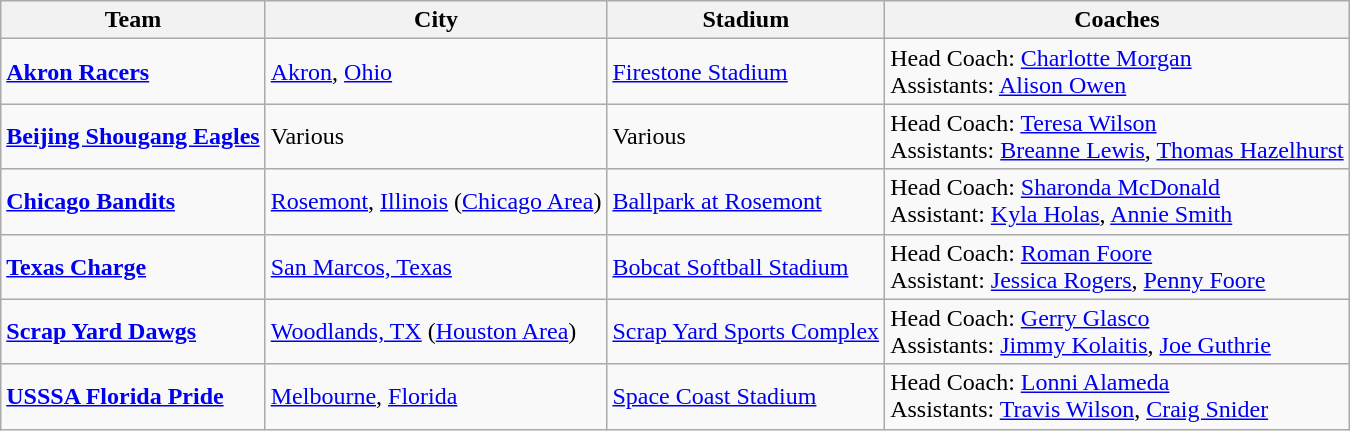<table class="wikitable">
<tr>
<th>Team</th>
<th>City</th>
<th>Stadium</th>
<th>Coaches</th>
</tr>
<tr>
<td><strong><a href='#'>Akron Racers</a></strong></td>
<td><a href='#'>Akron</a>, <a href='#'>Ohio</a></td>
<td><a href='#'>Firestone Stadium</a></td>
<td>Head Coach: <a href='#'>Charlotte Morgan</a><br>Assistants: <a href='#'>Alison Owen</a></td>
</tr>
<tr>
<td><strong><a href='#'>Beijing Shougang Eagles</a></strong></td>
<td>Various</td>
<td>Various</td>
<td>Head Coach: <a href='#'>Teresa Wilson</a> <br>Assistants: <a href='#'>Breanne Lewis</a>, <a href='#'>Thomas Hazelhurst</a></td>
</tr>
<tr>
<td><strong><a href='#'>Chicago Bandits</a></strong></td>
<td><a href='#'>Rosemont</a>, <a href='#'>Illinois</a> (<a href='#'>Chicago Area</a>)</td>
<td><a href='#'>Ballpark at Rosemont</a></td>
<td>Head Coach: <a href='#'>Sharonda McDonald</a><br> Assistant: <a href='#'>Kyla Holas</a>, <a href='#'>Annie Smith</a></td>
</tr>
<tr>
<td><strong><a href='#'>Texas Charge</a></strong></td>
<td><a href='#'>San Marcos, Texas</a></td>
<td><a href='#'>Bobcat Softball Stadium</a></td>
<td>Head Coach: <a href='#'>Roman Foore</a><br>Assistant: <a href='#'>Jessica Rogers</a>, <a href='#'>Penny Foore</a></td>
</tr>
<tr>
<td><strong><a href='#'>Scrap Yard Dawgs</a></strong></td>
<td><a href='#'>Woodlands, TX</a> (<a href='#'>Houston Area</a>)</td>
<td><a href='#'>Scrap Yard Sports Complex</a></td>
<td>Head Coach: <a href='#'>Gerry Glasco</a><br> Assistants: <a href='#'>Jimmy Kolaitis</a>, <a href='#'>Joe Guthrie</a></td>
</tr>
<tr>
<td><strong><a href='#'>USSSA Florida Pride</a></strong></td>
<td><a href='#'>Melbourne</a>, <a href='#'>Florida</a></td>
<td><a href='#'>Space Coast Stadium</a></td>
<td>Head Coach: <a href='#'>Lonni Alameda</a><br> Assistants: <a href='#'>Travis Wilson</a>, <a href='#'>Craig Snider</a></td>
</tr>
</table>
